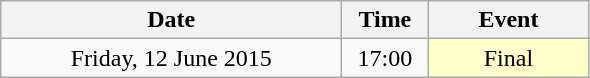<table class = "wikitable" style="text-align:center;">
<tr>
<th width=220>Date</th>
<th width=50>Time</th>
<th width=100>Event</th>
</tr>
<tr>
<td>Friday, 12 June 2015</td>
<td>17:00</td>
<td bgcolor=ffffcc>Final</td>
</tr>
</table>
